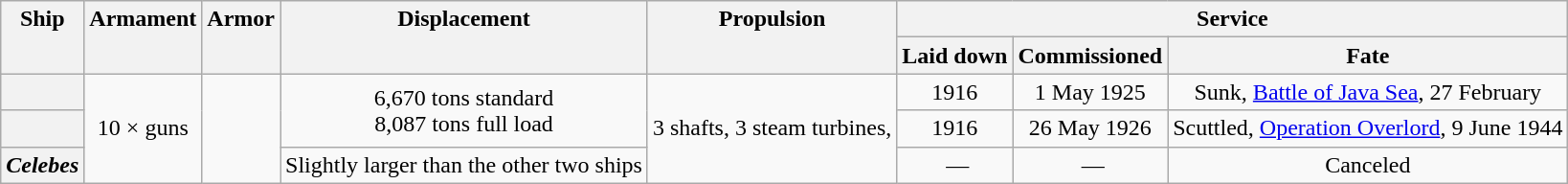<table class="wikitable plainrowheaders" style="text-align: center;">
<tr valign="top">
<th scope="col" rowspan="2">Ship</th>
<th scope="col" rowspan="2">Armament</th>
<th scope="col" rowspan="2">Armor</th>
<th scope="col" rowspan="2">Displacement</th>
<th scope="col" rowspan="2">Propulsion</th>
<th scope="col" colspan="3">Service</th>
</tr>
<tr valign="top">
<th scope="col">Laid down</th>
<th scope="col">Commissioned</th>
<th scope="col">Fate</th>
</tr>
<tr valign="center">
<th scope="row"></th>
<td rowspan="3">10 ×  guns</td>
<td rowspan="3"></td>
<td rowspan="2">6,670 tons standard <br> 8,087 tons full load</td>
<td rowspan="3">3 shafts, 3 steam turbines, </td>
<td>1916</td>
<td>1 May 1925</td>
<td>Sunk, <a href='#'>Battle of Java Sea</a>, 27 February</td>
</tr>
<tr valign="center">
<th scope="row"></th>
<td>1916</td>
<td>26 May 1926</td>
<td>Scuttled, <a href='#'>Operation Overlord</a>, 9 June 1944</td>
</tr>
<tr valign="center">
<th scope="row"><em>Celebes</em></th>
<td>Slightly larger than the other two ships</td>
<td> —</td>
<td> —</td>
<td>Canceled</td>
</tr>
</table>
